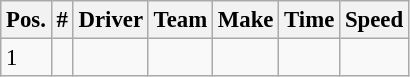<table class="wikitable" style="font-size: 95%;">
<tr>
<th>Pos.</th>
<th>#</th>
<th>Driver</th>
<th>Team</th>
<th>Make</th>
<th>Time</th>
<th>Speed</th>
</tr>
<tr>
<td>1</td>
<td></td>
<td></td>
<td></td>
<td></td>
<td></td>
<td></td>
</tr>
</table>
